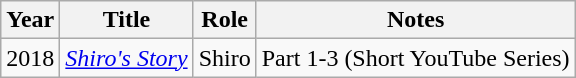<table class="wikitable sortable">
<tr>
<th>Year</th>
<th>Title</th>
<th>Role</th>
<th class="unsortable">Notes</th>
</tr>
<tr>
<td>2018</td>
<td><em><a href='#'>Shiro's Story</a></em></td>
<td>Shiro</td>
<td>Part 1-3 (Short YouTube Series)</td>
</tr>
</table>
